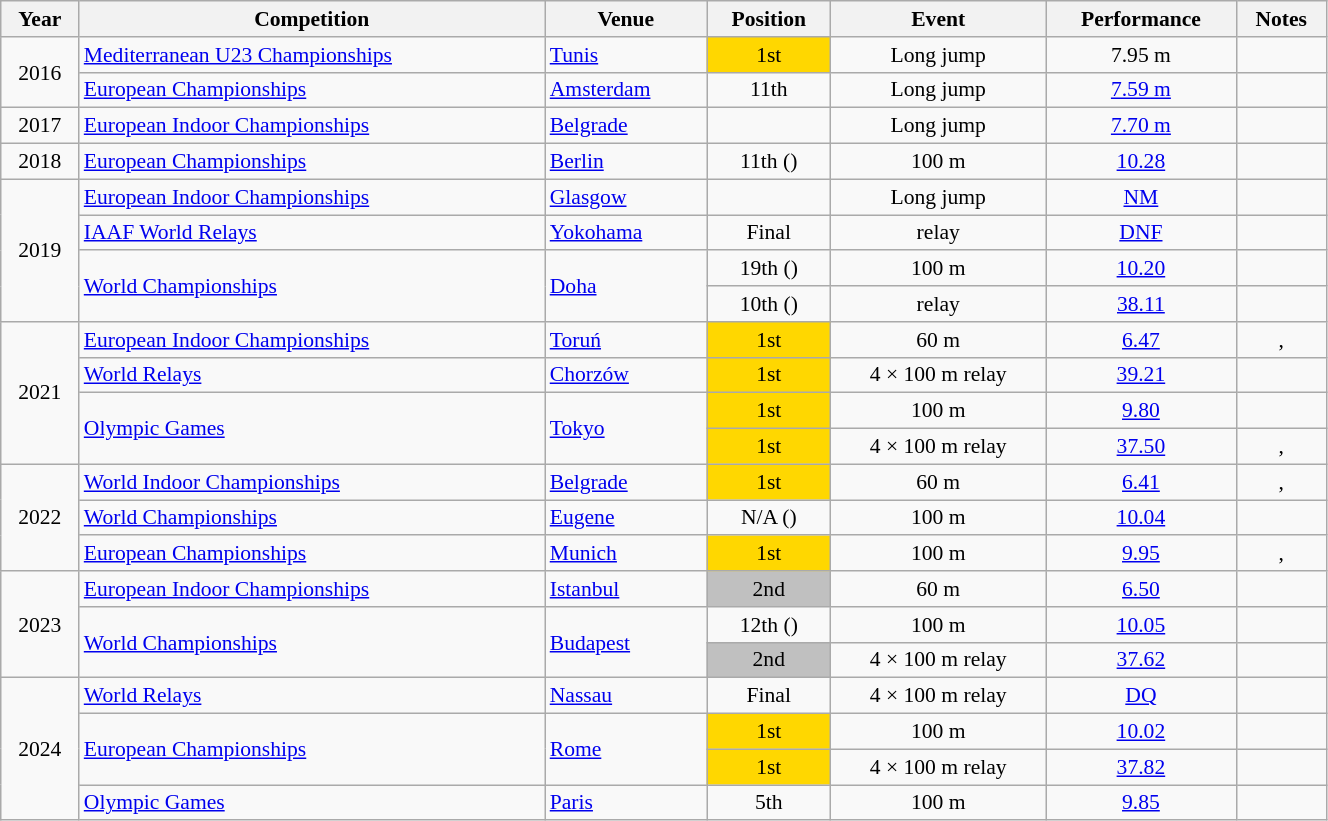<table class="wikitable sortable" width=70% style="font-size:90%; text-align:center;">
<tr>
<th>Year</th>
<th>Competition</th>
<th>Venue</th>
<th>Position</th>
<th>Event</th>
<th>Performance</th>
<th>Notes</th>
</tr>
<tr>
<td rowspan=2>2016</td>
<td align=left><a href='#'>Mediterranean U23 Championships</a></td>
<td align=left> <a href='#'>Tunis</a></td>
<td bgcolor=gold>1st</td>
<td>Long jump</td>
<td>7.95 m</td>
<td></td>
</tr>
<tr>
<td align=left><a href='#'>European Championships</a></td>
<td align=left> <a href='#'>Amsterdam</a></td>
<td>11th</td>
<td>Long jump</td>
<td><a href='#'>7.59 m</a></td>
<td></td>
</tr>
<tr>
<td>2017</td>
<td align=left><a href='#'>European Indoor Championships</a></td>
<td align=left> <a href='#'>Belgrade</a></td>
<td></td>
<td>Long jump</td>
<td><a href='#'>7.70 m</a></td>
<td></td>
</tr>
<tr>
<td>2018</td>
<td align=left><a href='#'>European Championships</a></td>
<td align=left> <a href='#'>Berlin</a></td>
<td>11th ()</td>
<td>100 m</td>
<td><a href='#'>10.28</a></td>
<td></td>
</tr>
<tr>
<td rowspan=4>2019</td>
<td align=left><a href='#'>European Indoor Championships</a></td>
<td align=left> <a href='#'>Glasgow</a></td>
<td></td>
<td>Long jump</td>
<td><a href='#'>NM</a></td>
<td></td>
</tr>
<tr>
<td align=left><a href='#'>IAAF World Relays</a></td>
<td align=left> <a href='#'>Yokohama</a></td>
<td>Final</td>
<td> relay</td>
<td><a href='#'>DNF</a></td>
<td></td>
</tr>
<tr>
<td align=left rowspan=2><a href='#'>World Championships</a></td>
<td align=left rowspan=2> <a href='#'>Doha</a></td>
<td>19th ()</td>
<td>100 m</td>
<td><a href='#'>10.20</a></td>
<td></td>
</tr>
<tr>
<td>10th ()</td>
<td> relay</td>
<td><a href='#'>38.11</a></td>
<td></td>
</tr>
<tr>
<td rowspan=4>2021</td>
<td align=left><a href='#'>European Indoor Championships</a></td>
<td align=left> <a href='#'>Toruń</a></td>
<td bgcolor=gold>1st</td>
<td>60 m</td>
<td><a href='#'>6.47</a></td>
<td>, </td>
</tr>
<tr>
<td align=left><a href='#'>World Relays</a></td>
<td align=left> <a href='#'>Chorzów</a></td>
<td bgcolor=gold>1st</td>
<td>4 × 100 m relay</td>
<td><a href='#'>39.21</a></td>
<td></td>
</tr>
<tr>
<td align=left rowspan=2><a href='#'>Olympic Games</a></td>
<td align=left rowspan=2> <a href='#'>Tokyo</a></td>
<td bgcolor=gold>1st</td>
<td>100 m</td>
<td><a href='#'>9.80</a></td>
<td></td>
</tr>
<tr>
<td bgcolor=gold>1st</td>
<td>4 × 100 m relay</td>
<td><a href='#'>37.50</a></td>
<td>, </td>
</tr>
<tr>
<td rowspan=3>2022</td>
<td align=left><a href='#'>World Indoor Championships</a></td>
<td align=left> <a href='#'>Belgrade</a></td>
<td bgcolor=gold>1st</td>
<td>60 m</td>
<td><a href='#'>6.41</a></td>
<td>, </td>
</tr>
<tr>
<td align=left><a href='#'>World Championships</a></td>
<td align=left> <a href='#'>Eugene</a></td>
<td>N/A ()</td>
<td>100 m</td>
<td><a href='#'>10.04</a></td>
<td></td>
</tr>
<tr>
<td align=left><a href='#'>European Championships</a></td>
<td align=left> <a href='#'>Munich</a></td>
<td bgcolor=gold>1st</td>
<td>100 m</td>
<td><a href='#'>9.95</a></td>
<td>, </td>
</tr>
<tr>
<td rowspan=3>2023</td>
<td align=left><a href='#'>European Indoor Championships</a></td>
<td align=left> <a href='#'>Istanbul</a></td>
<td bgcolor=silver>2nd</td>
<td>60 m</td>
<td><a href='#'>6.50</a></td>
<td></td>
</tr>
<tr>
<td rowspan=2 align=left><a href='#'>World Championships</a></td>
<td rowspan=2 align=left> <a href='#'>Budapest</a></td>
<td>12th ()</td>
<td>100 m</td>
<td><a href='#'>10.05</a></td>
<td></td>
</tr>
<tr>
<td bgcolor=silver>2nd</td>
<td>4 × 100 m relay</td>
<td><a href='#'>37.62</a></td>
<td> </td>
</tr>
<tr>
<td rowspan=4>2024</td>
<td align=left><a href='#'>World Relays</a></td>
<td align=left> <a href='#'>Nassau</a></td>
<td>Final</td>
<td>4 × 100 m relay</td>
<td><a href='#'>DQ</a></td>
<td></td>
</tr>
<tr>
<td align=left rowspan=2><a href='#'>European Championships</a></td>
<td align=left rowspan=2> <a href='#'>Rome</a></td>
<td bgcolor=gold>1st</td>
<td>100 m</td>
<td><a href='#'>10.02</a></td>
<td></td>
</tr>
<tr>
<td bgcolor=gold>1st</td>
<td>4 × 100 m relay</td>
<td><a href='#'>37.82</a></td>
<td></td>
</tr>
<tr>
<td align=left><a href='#'>Olympic Games</a></td>
<td align=left> <a href='#'>Paris</a></td>
<td>5th</td>
<td>100 m</td>
<td><a href='#'>9.85</a></td>
<td></td>
</tr>
</table>
